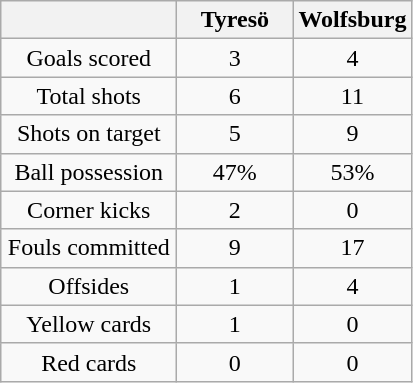<table class="wikitable" style="text-align: center">
<tr>
<th width=110></th>
<th width=70>Tyresö</th>
<th width=70>Wolfsburg</th>
</tr>
<tr>
<td>Goals scored</td>
<td>3</td>
<td>4</td>
</tr>
<tr>
<td>Total shots</td>
<td>6</td>
<td>11</td>
</tr>
<tr>
<td>Shots on target</td>
<td>5</td>
<td>9</td>
</tr>
<tr>
<td>Ball possession</td>
<td>47%</td>
<td>53%</td>
</tr>
<tr>
<td>Corner kicks</td>
<td>2</td>
<td>0</td>
</tr>
<tr>
<td>Fouls committed</td>
<td>9</td>
<td>17</td>
</tr>
<tr>
<td>Offsides</td>
<td>1</td>
<td>4</td>
</tr>
<tr>
<td>Yellow cards</td>
<td>1</td>
<td>0</td>
</tr>
<tr>
<td>Red cards</td>
<td>0</td>
<td>0</td>
</tr>
</table>
